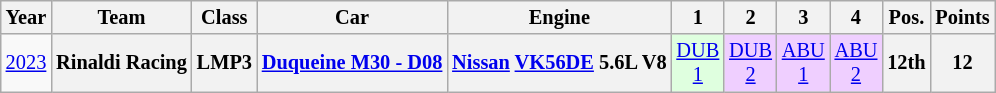<table class="wikitable" style="text-align:center; font-size:85%">
<tr>
<th>Year</th>
<th>Team</th>
<th>Class</th>
<th>Car</th>
<th>Engine</th>
<th>1</th>
<th>2</th>
<th>3</th>
<th>4</th>
<th>Pos.</th>
<th>Points</th>
</tr>
<tr>
<td><a href='#'>2023</a></td>
<th nowrap>Rinaldi Racing</th>
<th>LMP3</th>
<th nowrap><a href='#'>Duqueine M30 - D08</a></th>
<th nowrap><a href='#'>Nissan</a> <a href='#'>VK56DE</a> 5.6L V8</th>
<td style="background:#DFFFDF;"><a href='#'>DUB<br>1</a><br></td>
<td style="background:#EFCFFF;"><a href='#'>DUB<br>2</a><br></td>
<td style="background:#EFCFFF;"><a href='#'>ABU<br>1</a><br></td>
<td style="background:#EFCFFF;"><a href='#'>ABU<br>2</a><br></td>
<th>12th</th>
<th>12</th>
</tr>
</table>
